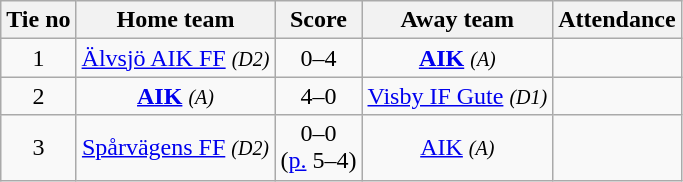<table class="wikitable" style="text-align:center">
<tr>
<th style= width="40px">Tie no</th>
<th style= width="150px">Home team</th>
<th style= width="60px">Score</th>
<th style= width="150px">Away team</th>
<th style= width="30px">Attendance</th>
</tr>
<tr>
<td>1</td>
<td><a href='#'>Älvsjö AIK FF</a> <em><small>(D2)</small></em></td>
<td>0–4</td>
<td><strong><a href='#'>AIK</a></strong> <em><small>(A)</small></em></td>
<td></td>
</tr>
<tr>
<td>2</td>
<td><strong><a href='#'>AIK</a></strong> <em><small>(A)</small></em></td>
<td>4–0</td>
<td><a href='#'>Visby IF Gute</a> <em><small>(D1)</small></em></td>
<td></td>
</tr>
<tr>
<td>3</td>
<td><a href='#'>Spårvägens FF</a> <em><small>(D2)</small></em></td>
<td>0–0<br> (<a href='#'>p.</a> 5–4)</td>
<td><a href='#'>AIK</a> <em><small>(A)</small></em></td>
<td></td>
</tr>
</table>
